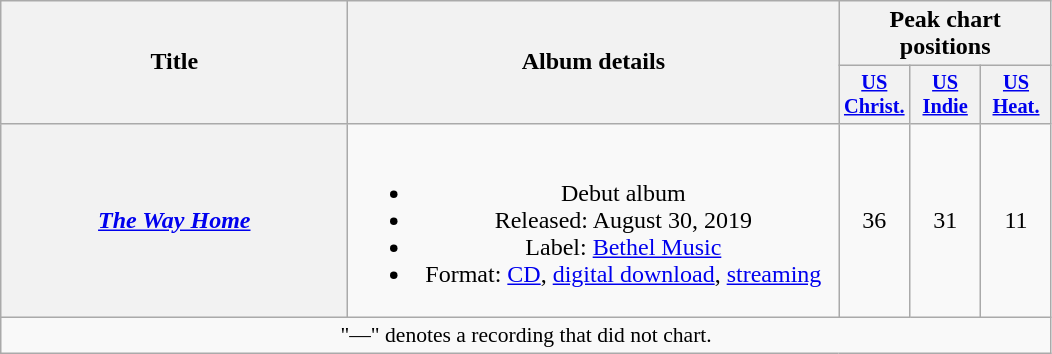<table class="wikitable plainrowheaders" style="text-align:center;">
<tr>
<th scope="col" rowspan="2" style="width:14em;">Title</th>
<th scope="col" rowspan="2" style="width:20em;">Album details</th>
<th scope="col" colspan="3">Peak chart positions</th>
</tr>
<tr>
<th scope="col" style="width:3em;font-size:85%;"><a href='#'>US<br>Christ.</a><br></th>
<th scope="col" style="width:3em;font-size:85%;"><a href='#'>US<br>Indie</a><br></th>
<th scope="col" style="width:3em;font-size:85%;"><a href='#'>US<br>Heat.</a><br></th>
</tr>
<tr>
<th scope="row"><em><a href='#'>The Way Home</a></em></th>
<td><br><ul><li>Debut album</li><li>Released: August 30, 2019</li><li>Label: <a href='#'>Bethel Music</a></li><li>Format: <a href='#'>CD</a>, <a href='#'>digital download</a>, <a href='#'>streaming</a></li></ul></td>
<td>36</td>
<td>31</td>
<td>11</td>
</tr>
<tr>
<td colspan="5" style="font-size:90%">"—" denotes a recording that did not chart.</td>
</tr>
</table>
